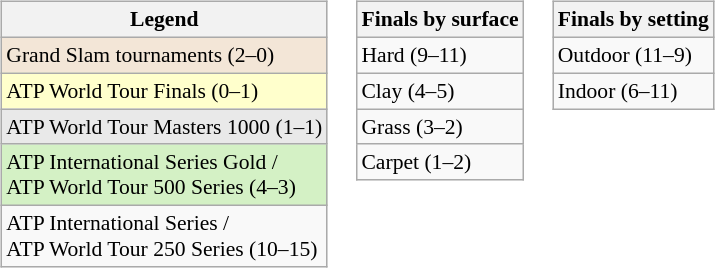<table>
<tr valign="top">
<td><br><table class=wikitable style="font-size:90%">
<tr>
<th>Legend</th>
</tr>
<tr style="background:#f3e6d7;">
<td>Grand Slam tournaments (2–0)</td>
</tr>
<tr style="background:#ffffcc;">
<td>ATP World Tour Finals (0–1)</td>
</tr>
<tr style="background:#e9e9e9;">
<td>ATP World Tour Masters 1000 (1–1)</td>
</tr>
<tr style="background:#d4f1c5;">
<td>ATP International Series Gold / <br> ATP World Tour 500 Series (4–3)</td>
</tr>
<tr>
<td>ATP International Series / <br> ATP World Tour 250 Series (10–15)</td>
</tr>
</table>
</td>
<td><br><table class=wikitable style="font-size:90%">
<tr>
<th>Finals by surface</th>
</tr>
<tr>
<td>Hard (9–11)</td>
</tr>
<tr>
<td>Clay (4–5)</td>
</tr>
<tr>
<td>Grass (3–2)</td>
</tr>
<tr>
<td>Carpet (1–2)</td>
</tr>
</table>
</td>
<td><br><table class=wikitable style="font-size:90%">
<tr>
<th>Finals by setting</th>
</tr>
<tr>
<td>Outdoor (11–9)</td>
</tr>
<tr>
<td>Indoor (6–11)</td>
</tr>
</table>
</td>
</tr>
</table>
